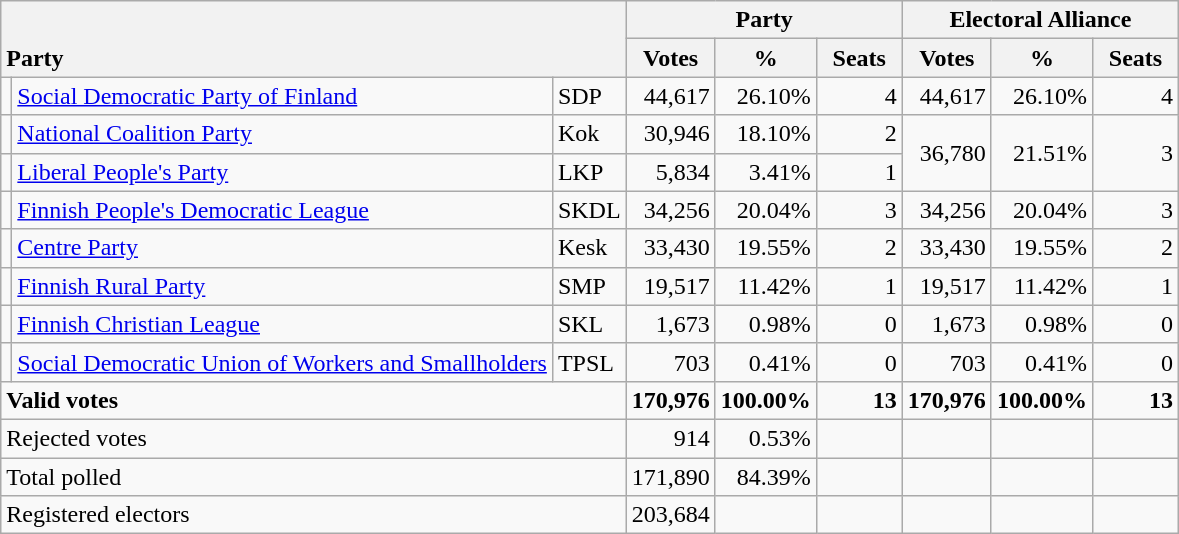<table class="wikitable" border="1" style="text-align:right;">
<tr>
<th style="text-align:left;" valign=bottom rowspan=2 colspan=3>Party</th>
<th colspan=3>Party</th>
<th colspan=3>Electoral Alliance</th>
</tr>
<tr>
<th align=center valign=bottom width="50">Votes</th>
<th align=center valign=bottom width="50">%</th>
<th align=center valign=bottom width="50">Seats</th>
<th align=center valign=bottom width="50">Votes</th>
<th align=center valign=bottom width="50">%</th>
<th align=center valign=bottom width="50">Seats</th>
</tr>
<tr>
<td></td>
<td align=left style="white-space: nowrap;"><a href='#'>Social Democratic Party of Finland</a></td>
<td align=left>SDP</td>
<td>44,617</td>
<td>26.10%</td>
<td>4</td>
<td>44,617</td>
<td>26.10%</td>
<td>4</td>
</tr>
<tr>
<td></td>
<td align=left><a href='#'>National Coalition Party</a></td>
<td align=left>Kok</td>
<td>30,946</td>
<td>18.10%</td>
<td>2</td>
<td rowspan=2>36,780</td>
<td rowspan=2>21.51%</td>
<td rowspan=2>3</td>
</tr>
<tr>
<td></td>
<td align=left><a href='#'>Liberal People's Party</a></td>
<td align=left>LKP</td>
<td>5,834</td>
<td>3.41%</td>
<td>1</td>
</tr>
<tr>
<td></td>
<td align=left><a href='#'>Finnish People's Democratic League</a></td>
<td align=left>SKDL</td>
<td>34,256</td>
<td>20.04%</td>
<td>3</td>
<td>34,256</td>
<td>20.04%</td>
<td>3</td>
</tr>
<tr>
<td></td>
<td align=left><a href='#'>Centre Party</a></td>
<td align=left>Kesk</td>
<td>33,430</td>
<td>19.55%</td>
<td>2</td>
<td>33,430</td>
<td>19.55%</td>
<td>2</td>
</tr>
<tr>
<td></td>
<td align=left><a href='#'>Finnish Rural Party</a></td>
<td align=left>SMP</td>
<td>19,517</td>
<td>11.42%</td>
<td>1</td>
<td>19,517</td>
<td>11.42%</td>
<td>1</td>
</tr>
<tr>
<td></td>
<td align=left><a href='#'>Finnish Christian League</a></td>
<td align=left>SKL</td>
<td>1,673</td>
<td>0.98%</td>
<td>0</td>
<td>1,673</td>
<td>0.98%</td>
<td>0</td>
</tr>
<tr>
<td></td>
<td align=left><a href='#'>Social Democratic Union of Workers and Smallholders</a></td>
<td align=left>TPSL</td>
<td>703</td>
<td>0.41%</td>
<td>0</td>
<td>703</td>
<td>0.41%</td>
<td>0</td>
</tr>
<tr style="font-weight:bold">
<td align=left colspan=3>Valid votes</td>
<td>170,976</td>
<td>100.00%</td>
<td>13</td>
<td>170,976</td>
<td>100.00%</td>
<td>13</td>
</tr>
<tr>
<td align=left colspan=3>Rejected votes</td>
<td>914</td>
<td>0.53%</td>
<td></td>
<td></td>
<td></td>
<td></td>
</tr>
<tr>
<td align=left colspan=3>Total polled</td>
<td>171,890</td>
<td>84.39%</td>
<td></td>
<td></td>
<td></td>
<td></td>
</tr>
<tr>
<td align=left colspan=3>Registered electors</td>
<td>203,684</td>
<td></td>
<td></td>
<td></td>
<td></td>
<td></td>
</tr>
</table>
